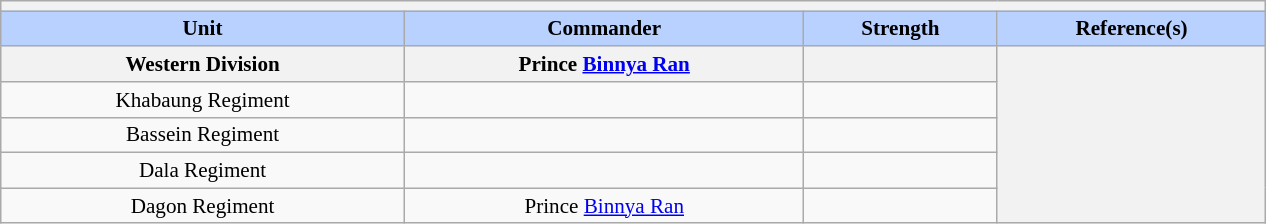<table class="wikitable collapsible" style="min-width:60em; margin:0.3em auto; font-size:88%;">
<tr>
<th colspan=5></th>
</tr>
<tr>
<th style="background-color:#B9D1FF">Unit</th>
<th style="background-color:#B9D1FF">Commander</th>
<th style="background-color:#B9D1FF">Strength</th>
<th style="background-color:#B9D1FF">Reference(s)</th>
</tr>
<tr>
<th colspan="1">Western Division</th>
<th colspan="1">Prince <a href='#'>Binnya Ran</a></th>
<th colspan="1"></th>
<th rowspan="6"></th>
</tr>
<tr>
<td align="center">Khabaung Regiment</td>
<td align="center"></td>
<td align="center"></td>
</tr>
<tr>
<td align="center">Bassein Regiment</td>
<td align="center"></td>
<td align="center"></td>
</tr>
<tr>
<td align="center">Dala Regiment</td>
<td align="center"></td>
<td align="center"></td>
</tr>
<tr>
<td align="center">Dagon Regiment</td>
<td align="center">Prince <a href='#'>Binnya Ran</a></td>
<td align="center"></td>
</tr>
</table>
